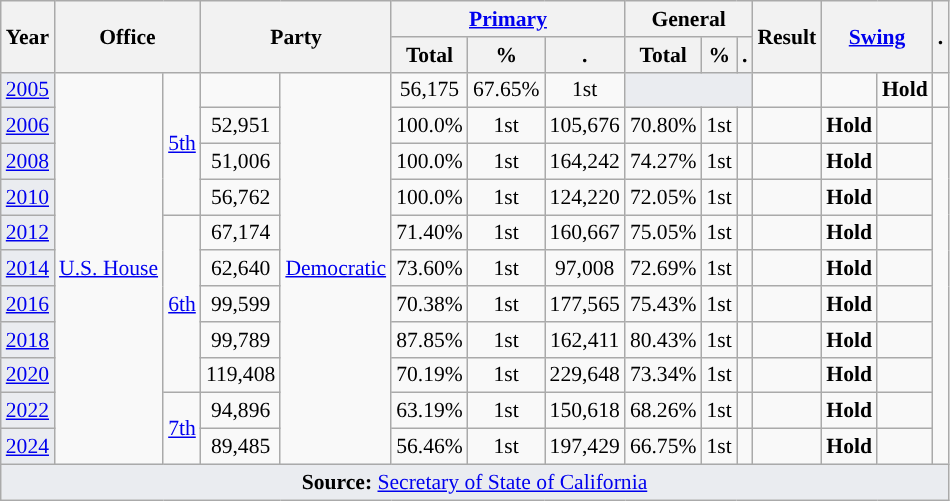<table class="wikitable" style="font-size: 90%; text-align:center;">
<tr>
<th rowspan=2>Year</th>
<th colspan=2 rowspan=2>Office</th>
<th colspan=2 rowspan=2>Party</th>
<th colspan=3><a href='#'>Primary</a></th>
<th colspan=3>General</th>
<th rowspan=2>Result</th>
<th colspan=2 rowspan=2><a href='#'>Swing</a></th>
<th rowspan=2>.</th>
</tr>
<tr>
<th>Total</th>
<th>%</th>
<th>.</th>
<th>Total</th>
<th>%</th>
<th>.</th>
</tr>
<tr>
<td style="background-color:#EAECF0;"><a href='#'>2005</a></td>
<td rowspan=11><a href='#'>U.S. House</a></td>
<td rowspan=4><a href='#'>5th</a></td>
<td style="background-color:"></td>
<td rowspan=11><a href='#'>Democratic</a></td>
<td>56,175</td>
<td>67.65%</td>
<td>1st</td>
<td style="background-color:#EAECF0;" colspan=3></td>
<td></td>
<td style="background-color:"></td>
<td><strong>Hold</strong></td>
<td></td>
</tr>
<tr>
<td style="background-color:#EAECF0;"><a href='#'>2006</a></td>
<td>52,951</td>
<td>100.0%</td>
<td>1st</td>
<td>105,676</td>
<td>70.80%</td>
<td>1st</td>
<td></td>
<td style="background-color:"></td>
<td><strong>Hold</strong></td>
<td></td>
</tr>
<tr>
<td style="background-color:#EAECF0;"><a href='#'>2008</a></td>
<td>51,006</td>
<td>100.0%</td>
<td>1st</td>
<td>164,242</td>
<td>74.27%</td>
<td>1st</td>
<td></td>
<td style="background-color:"></td>
<td><strong>Hold</strong></td>
<td></td>
</tr>
<tr>
<td style="background-color:#EAECF0;"><a href='#'>2010</a></td>
<td>56,762</td>
<td>100.0%</td>
<td>1st</td>
<td>124,220</td>
<td>72.05%</td>
<td>1st</td>
<td></td>
<td style="background-color:"></td>
<td><strong>Hold</strong></td>
<td></td>
</tr>
<tr>
<td style="background-color:#EAECF0;"><a href='#'>2012</a></td>
<td rowspan=5><a href='#'>6th</a></td>
<td>67,174</td>
<td>71.40%</td>
<td>1st</td>
<td>160,667</td>
<td>75.05%</td>
<td>1st</td>
<td></td>
<td style="background-color:"></td>
<td><strong>Hold</strong></td>
<td></td>
</tr>
<tr>
<td style="background-color:#EAECF0;"><a href='#'>2014</a></td>
<td>62,640</td>
<td>73.60%</td>
<td>1st</td>
<td>97,008</td>
<td>72.69%</td>
<td>1st</td>
<td></td>
<td style="background-color:"></td>
<td><strong>Hold</strong></td>
<td></td>
</tr>
<tr>
<td style="background-color:#EAECF0;"><a href='#'>2016</a></td>
<td>99,599</td>
<td>70.38%</td>
<td>1st</td>
<td>177,565</td>
<td>75.43%</td>
<td>1st</td>
<td></td>
<td style="background-color:"></td>
<td><strong>Hold</strong></td>
<td></td>
</tr>
<tr>
<td style="background-color:#EAECF0;"><a href='#'>2018</a></td>
<td>99,789</td>
<td>87.85%</td>
<td>1st</td>
<td>162,411</td>
<td>80.43%</td>
<td>1st</td>
<td></td>
<td style="background-color:"></td>
<td><strong>Hold</strong></td>
<td></td>
</tr>
<tr>
<td style="background-color:#EAECF0;"><a href='#'>2020</a></td>
<td>119,408</td>
<td>70.19%</td>
<td>1st</td>
<td>229,648</td>
<td>73.34%</td>
<td>1st</td>
<td></td>
<td style="background-color:"></td>
<td><strong>Hold</strong></td>
<td></td>
</tr>
<tr>
<td style="background-color:#EAECF0;"><a href='#'>2022</a></td>
<td rowspan=2><a href='#'>7th</a></td>
<td>94,896</td>
<td>63.19%</td>
<td>1st</td>
<td>150,618</td>
<td>68.26%</td>
<td>1st</td>
<td></td>
<td style="background-color:"></td>
<td><strong>Hold</strong></td>
<td></td>
</tr>
<tr>
<td style="background-color:#EAECF0;"><a href='#'>2024</a></td>
<td>89,485</td>
<td>56.46%</td>
<td>1st</td>
<td>197,429</td>
<td>66.75%</td>
<td>1st</td>
<td></td>
<td style="background-color:"></td>
<td><strong>Hold</strong></td>
<td></td>
</tr>
<tr>
<td style="background-color:#EAECF0;" colspan=15><strong>Source:</strong> <a href='#'>Secretary of State of California</a>  </td>
</tr>
</table>
